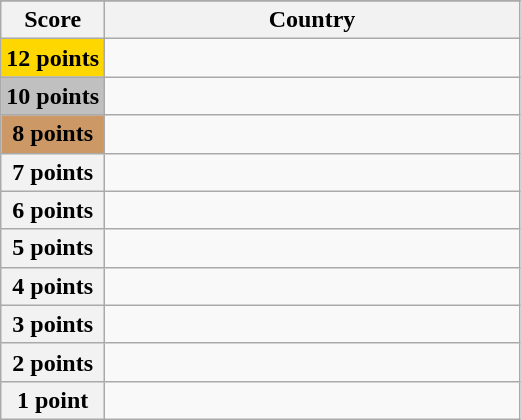<table class="wikitable">
<tr>
</tr>
<tr>
<th scope="col" width="20%">Score</th>
<th scope="col">Country</th>
</tr>
<tr>
<th scope="row" style="background:gold">12 points</th>
<td></td>
</tr>
<tr>
<th scope="row" style="background:silver">10 points</th>
<td></td>
</tr>
<tr>
<th scope="row" style="background:#CC9966">8 points</th>
<td></td>
</tr>
<tr>
<th scope="row">7 points</th>
<td></td>
</tr>
<tr>
<th scope="row">6 points</th>
<td></td>
</tr>
<tr>
<th scope="row">5 points</th>
<td></td>
</tr>
<tr>
<th scope="row">4 points</th>
<td></td>
</tr>
<tr>
<th scope="row">3 points</th>
<td></td>
</tr>
<tr>
<th scope="row">2 points</th>
<td></td>
</tr>
<tr>
<th scope="row">1 point</th>
<td></td>
</tr>
</table>
